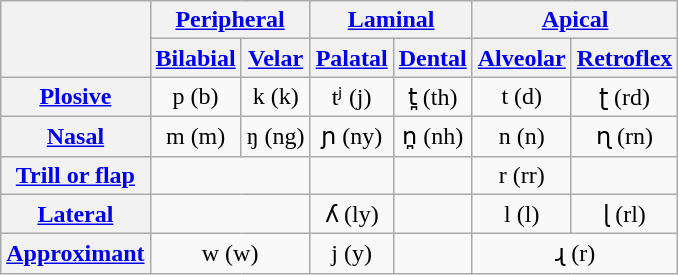<table class="wikitable IPA">
<tr>
<th rowspan=2></th>
<th colspan=2><a href='#'>Peripheral</a></th>
<th colspan=2><a href='#'>Laminal</a></th>
<th colspan=2><a href='#'>Apical</a></th>
</tr>
<tr>
<th><a href='#'>Bilabial</a></th>
<th><a href='#'>Velar</a></th>
<th><a href='#'>Palatal</a></th>
<th><a href='#'>Dental</a></th>
<th><a href='#'>Alveolar</a></th>
<th><a href='#'>Retroflex</a></th>
</tr>
<tr style="text-align: center;">
<th><a href='#'>Plosive</a></th>
<td>p (b)</td>
<td>k (k)</td>
<td>tʲ (j)</td>
<td>t̪ (th)</td>
<td>t (d)</td>
<td>ʈ (rd)</td>
</tr>
<tr style="text-align: center;">
<th><a href='#'>Nasal</a></th>
<td>m (m)</td>
<td>ŋ (ng)</td>
<td>ɲ (ny)</td>
<td>n̪ (nh)</td>
<td>n (n)</td>
<td>ɳ (rn)</td>
</tr>
<tr style="text-align: center;">
<th><a href='#'>Trill or flap</a></th>
<td colspan=2></td>
<td></td>
<td></td>
<td>r (rr)</td>
<td></td>
</tr>
<tr style="text-align: center;">
<th><a href='#'>Lateral</a></th>
<td colspan=2></td>
<td>ʎ (ly)</td>
<td></td>
<td>l (l)</td>
<td>ɭ (rl)</td>
</tr>
<tr style="text-align: center;">
<th><a href='#'>Approximant</a></th>
<td colspan=2>w (w)</td>
<td>j (y)</td>
<td></td>
<td colspan=2>ɻ (r)</td>
</tr>
</table>
